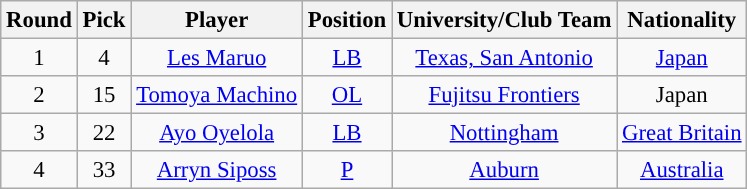<table class="wikitable" style="font-size: 95%;">
<tr>
<th scope="col">Round</th>
<th scope="col">Pick</th>
<th scope="col">Player</th>
<th scope="col">Position</th>
<th scope="col">University/Club Team</th>
<th scope="col">Nationality</th>
</tr>
<tr align="center">
<td align=center>1</td>
<td>4</td>
<td><a href='#'>Les Maruo</a></td>
<td><a href='#'>LB</a></td>
<td><a href='#'>Texas, San Antonio</a></td>
<td> <a href='#'>Japan</a></td>
</tr>
<tr align="center">
<td align=center>2</td>
<td>15</td>
<td><a href='#'>Tomoya Machino</a></td>
<td><a href='#'>OL</a></td>
<td><a href='#'>Fujitsu Frontiers</a></td>
<td> Japan</td>
</tr>
<tr align="center">
<td align=center>3</td>
<td>22</td>
<td><a href='#'>Ayo Oyelola</a></td>
<td><a href='#'>LB</a></td>
<td><a href='#'>Nottingham</a></td>
<td> <a href='#'>Great Britain</a></td>
</tr>
<tr align="center">
<td align=center>4</td>
<td>33</td>
<td><a href='#'>Arryn Siposs</a></td>
<td><a href='#'>P</a></td>
<td><a href='#'>Auburn</a></td>
<td> <a href='#'>Australia</a></td>
</tr>
</table>
